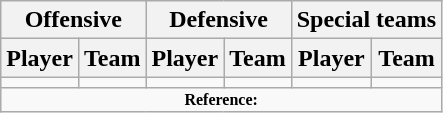<table class="wikitable" border="1">
<tr>
<th colspan="2">Offensive</th>
<th colspan="2">Defensive</th>
<th colspan="2">Special teams</th>
</tr>
<tr>
<th>Player</th>
<th>Team</th>
<th>Player</th>
<th>Team</th>
<th>Player</th>
<th>Team</th>
</tr>
<tr>
<td></td>
<td></td>
<td></td>
<td></td>
<td></td>
<td></td>
</tr>
<tr>
<td colspan="6" style="font-size: 8pt" align="center"><strong>Reference:</strong></td>
</tr>
</table>
